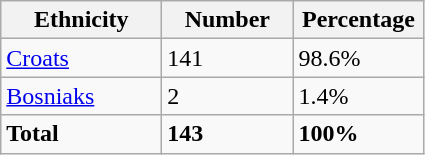<table class="wikitable">
<tr>
<th width="100px">Ethnicity</th>
<th width="80px">Number</th>
<th width="80px">Percentage</th>
</tr>
<tr>
<td><a href='#'>Croats</a></td>
<td>141</td>
<td>98.6%</td>
</tr>
<tr>
<td><a href='#'>Bosniaks</a></td>
<td>2</td>
<td>1.4%</td>
</tr>
<tr>
<td><strong>Total</strong></td>
<td><strong>143</strong></td>
<td><strong>100%</strong></td>
</tr>
</table>
